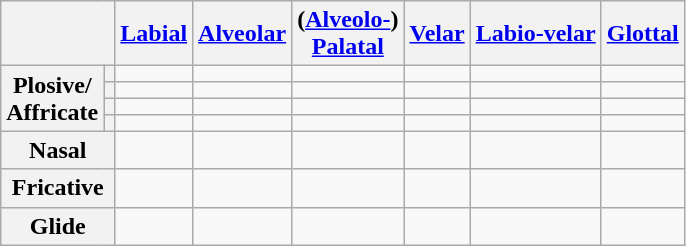<table class="wikitable" style="text-align:center;">
<tr>
<th colspan="2"></th>
<th><a href='#'>Labial</a></th>
<th><a href='#'>Alveolar</a></th>
<th>(<a href='#'>Alveolo-</a>)<br><a href='#'>Palatal</a></th>
<th><a href='#'>Velar</a></th>
<th><a href='#'>Labio-velar</a></th>
<th><a href='#'>Glottal</a></th>
</tr>
<tr>
<th rowspan="4">Plosive/<br>Affricate</th>
<th></th>
<td></td>
<td></td>
<td></td>
<td></td>
<td></td>
<td></td>
</tr>
<tr>
<th></th>
<td></td>
<td></td>
<td></td>
<td></td>
<td></td>
<td></td>
</tr>
<tr>
<th></th>
<td></td>
<td></td>
<td></td>
<td></td>
<td></td>
<td></td>
</tr>
<tr>
<th></th>
<td></td>
<td></td>
<td></td>
<td></td>
<td></td>
<td></td>
</tr>
<tr>
<th colspan="2">Nasal</th>
<td></td>
<td></td>
<td></td>
<td></td>
<td></td>
<td></td>
</tr>
<tr>
<th colspan="2">Fricative</th>
<td>  </td>
<td></td>
<td></td>
<td></td>
<td></td>
<td></td>
</tr>
<tr>
<th colspan="2">Glide</th>
<td>  </td>
<td></td>
<td></td>
<td></td>
<td></td>
<td></td>
</tr>
</table>
